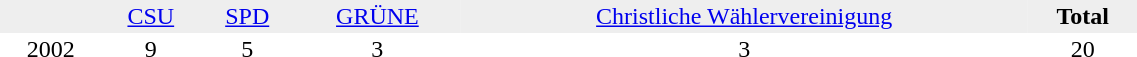<table border="0" cellpadding="2" cellspacing="0" width="60%">
<tr bgcolor="#eeeeee" align="center">
<td></td>
<td><a href='#'>CSU</a></td>
<td><a href='#'>SPD</a></td>
<td><a href='#'>GRÜNE</a></td>
<td><a href='#'>Christliche Wählervereinigung</a></td>
<td><strong>Total</strong></td>
</tr>
<tr align="center">
<td>2002</td>
<td>9</td>
<td>5</td>
<td>3</td>
<td>3</td>
<td>20</td>
</tr>
</table>
